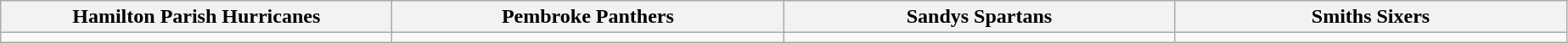<table class="wikitable">
<tr>
<th width=300>Hamilton Parish Hurricanes</th>
<th width=300>Pembroke Panthers</th>
<th width=300>Sandys Spartans</th>
<th width=300>Smiths Sixers</th>
</tr>
<tr>
<td valign=top></td>
<td valign=top></td>
<td valign=top></td>
<td valign=top></td>
</tr>
</table>
